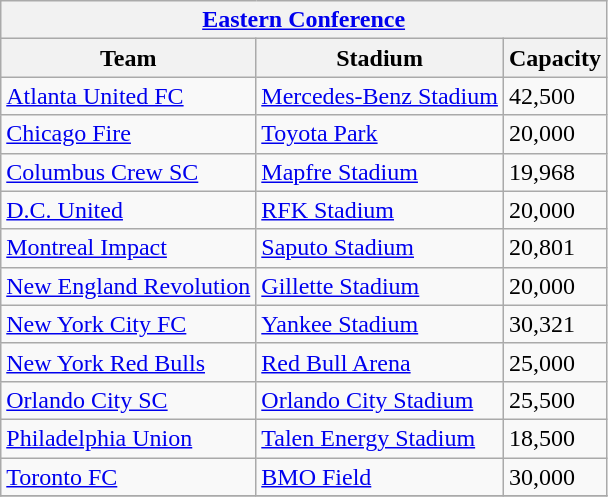<table class="wikitable" style="text-align:left">
<tr>
<th colspan=3><a href='#'>Eastern Conference</a></th>
</tr>
<tr>
<th>Team</th>
<th>Stadium</th>
<th>Capacity</th>
</tr>
<tr>
<td><a href='#'>Atlanta United FC</a></td>
<td><a href='#'>Mercedes-Benz Stadium</a></td>
<td>42,500</td>
</tr>
<tr>
<td><a href='#'>Chicago Fire</a></td>
<td><a href='#'>Toyota Park</a></td>
<td>20,000</td>
</tr>
<tr>
<td><a href='#'>Columbus Crew SC</a></td>
<td><a href='#'>Mapfre Stadium</a></td>
<td>19,968</td>
</tr>
<tr>
<td><a href='#'>D.C. United</a></td>
<td><a href='#'>RFK Stadium</a></td>
<td>20,000</td>
</tr>
<tr>
<td><a href='#'>Montreal Impact</a></td>
<td><a href='#'>Saputo Stadium</a></td>
<td>20,801</td>
</tr>
<tr>
<td><a href='#'>New England Revolution</a></td>
<td><a href='#'>Gillette Stadium</a></td>
<td>20,000</td>
</tr>
<tr>
<td><a href='#'>New York City FC</a></td>
<td><a href='#'>Yankee Stadium</a></td>
<td>30,321</td>
</tr>
<tr>
<td><a href='#'>New York Red Bulls</a></td>
<td><a href='#'>Red Bull Arena</a></td>
<td>25,000</td>
</tr>
<tr>
<td><a href='#'>Orlando City SC</a></td>
<td><a href='#'>Orlando City Stadium</a></td>
<td>25,500</td>
</tr>
<tr>
<td><a href='#'>Philadelphia Union</a></td>
<td><a href='#'>Talen Energy Stadium</a></td>
<td>18,500</td>
</tr>
<tr>
<td><a href='#'>Toronto FC</a></td>
<td><a href='#'>BMO Field</a></td>
<td>30,000</td>
</tr>
<tr>
</tr>
</table>
